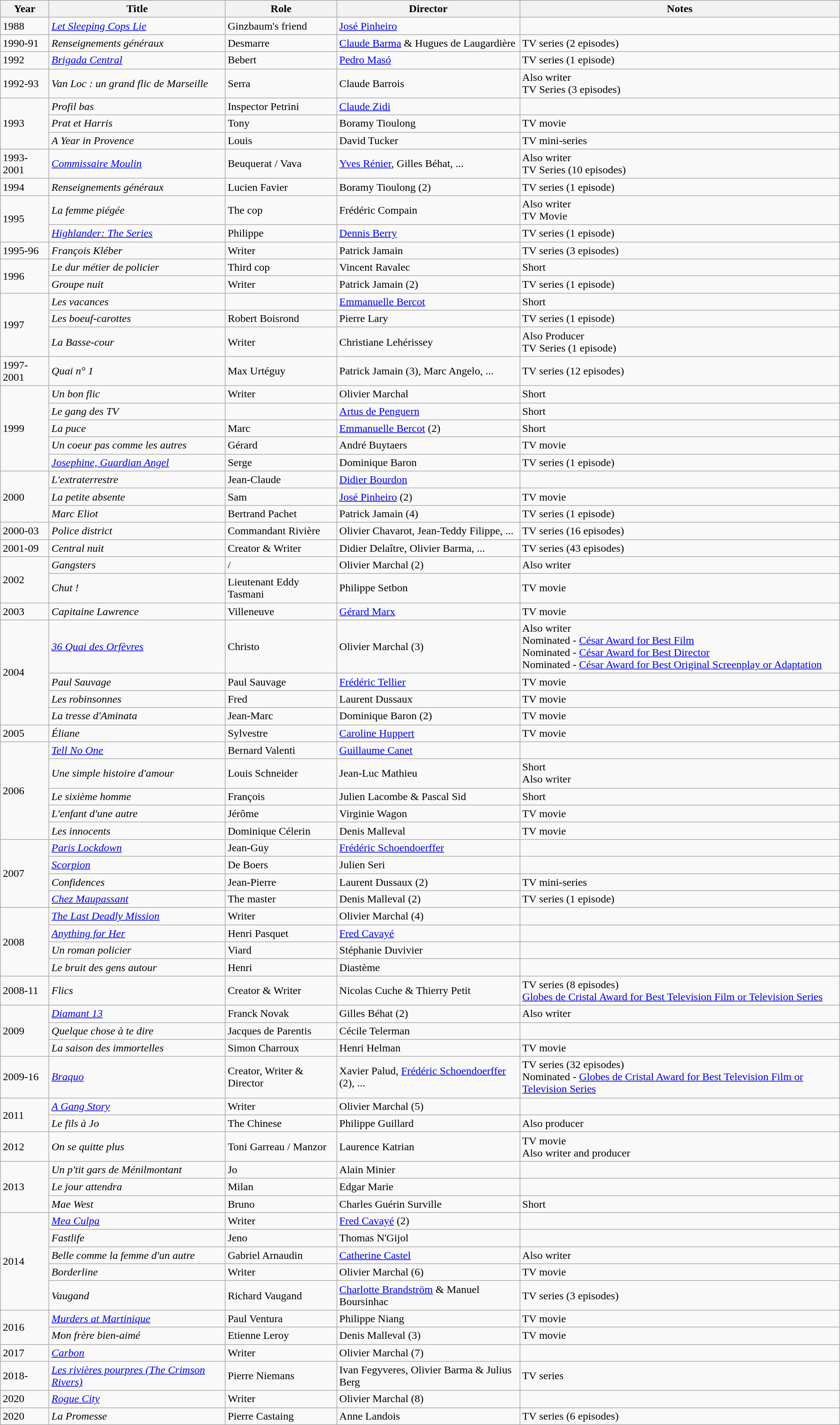<table class="wikitable">
<tr>
<th>Year</th>
<th>Title</th>
<th>Role</th>
<th>Director</th>
<th>Notes</th>
</tr>
<tr>
<td>1988</td>
<td><em><a href='#'>Let Sleeping Cops Lie</a></em></td>
<td>Ginzbaum's friend</td>
<td><a href='#'>José Pinheiro</a></td>
<td></td>
</tr>
<tr>
<td>1990-91</td>
<td><em>Renseignements généraux</em></td>
<td>Desmarre</td>
<td><a href='#'>Claude Barma</a> & Hugues de Laugardière</td>
<td>TV series (2 episodes)</td>
</tr>
<tr>
<td>1992</td>
<td><em><a href='#'>Brigada Central</a></em></td>
<td>Bebert</td>
<td><a href='#'>Pedro Masó</a></td>
<td>TV series (1 episode)</td>
</tr>
<tr>
<td>1992-93</td>
<td><em>Van Loc : un grand flic de Marseille</em></td>
<td>Serra</td>
<td>Claude Barrois</td>
<td>Also writer<br>TV Series (3 episodes)</td>
</tr>
<tr>
<td rowspan=3>1993</td>
<td><em>Profil bas</em></td>
<td>Inspector Petrini</td>
<td><a href='#'>Claude Zidi</a></td>
<td></td>
</tr>
<tr>
<td><em>Prat et Harris</em></td>
<td>Tony</td>
<td>Boramy Tioulong</td>
<td>TV movie</td>
</tr>
<tr>
<td><em>A Year in Provence</em></td>
<td>Louis</td>
<td>David Tucker</td>
<td>TV mini-series</td>
</tr>
<tr>
<td>1993-2001</td>
<td><em><a href='#'>Commissaire Moulin</a></em></td>
<td>Beuquerat / Vava</td>
<td><a href='#'>Yves Rénier</a>, Gilles Béhat, ...</td>
<td>Also writer<br>TV Series (10 episodes)</td>
</tr>
<tr>
<td>1994</td>
<td><em>Renseignements généraux</em></td>
<td>Lucien Favier</td>
<td>Boramy Tioulong (2)</td>
<td>TV series (1 episode)</td>
</tr>
<tr>
<td rowspan=2>1995</td>
<td><em>La femme piégée</em></td>
<td>The cop</td>
<td>Frédéric Compain</td>
<td>Also writer<br>TV Movie</td>
</tr>
<tr>
<td><em><a href='#'>Highlander: The Series</a></em></td>
<td>Philippe</td>
<td><a href='#'>Dennis Berry</a></td>
<td>TV series (1 episode)</td>
</tr>
<tr>
<td>1995-96</td>
<td><em>François Kléber</em></td>
<td>Writer</td>
<td>Patrick Jamain</td>
<td>TV series (3 episodes)</td>
</tr>
<tr>
<td rowspan=2>1996</td>
<td><em>Le dur métier de policier</em></td>
<td>Third cop</td>
<td>Vincent Ravalec</td>
<td>Short</td>
</tr>
<tr>
<td><em>Groupe nuit</em></td>
<td>Writer</td>
<td>Patrick Jamain (2)</td>
<td>TV series (1 episode)</td>
</tr>
<tr>
<td rowspan=3>1997</td>
<td><em>Les vacances</em></td>
<td></td>
<td><a href='#'>Emmanuelle Bercot</a></td>
<td>Short</td>
</tr>
<tr>
<td><em>Les boeuf-carottes</em></td>
<td>Robert Boisrond</td>
<td>Pierre Lary</td>
<td>TV series (1 episode)</td>
</tr>
<tr>
<td><em>La Basse-cour</em></td>
<td>Writer</td>
<td>Christiane Lehérissey</td>
<td>Also Producer<br>TV Series (1 episode)</td>
</tr>
<tr>
<td>1997-2001</td>
<td><em>Quai n° 1</em></td>
<td>Max Urtéguy</td>
<td>Patrick Jamain (3), Marc Angelo, ...</td>
<td>TV series (12 episodes)</td>
</tr>
<tr>
<td rowspan=5>1999</td>
<td><em>Un bon flic</em></td>
<td>Writer</td>
<td>Olivier Marchal</td>
<td>Short</td>
</tr>
<tr>
<td><em>Le gang des TV</em></td>
<td></td>
<td><a href='#'>Artus de Penguern</a></td>
<td>Short</td>
</tr>
<tr>
<td><em>La puce</em></td>
<td>Marc</td>
<td><a href='#'>Emmanuelle Bercot</a> (2)</td>
<td>Short</td>
</tr>
<tr>
<td><em>Un coeur pas comme les autres</em></td>
<td>Gérard</td>
<td>André Buytaers</td>
<td>TV movie</td>
</tr>
<tr>
<td><em><a href='#'>Josephine, Guardian Angel</a></em></td>
<td>Serge</td>
<td>Dominique Baron</td>
<td>TV series (1 episode)</td>
</tr>
<tr>
<td rowspan=3>2000</td>
<td><em>L'extraterrestre</em></td>
<td>Jean-Claude</td>
<td><a href='#'>Didier Bourdon</a></td>
<td></td>
</tr>
<tr>
<td><em>La petite absente</em></td>
<td>Sam</td>
<td><a href='#'>José Pinheiro</a> (2)</td>
<td>TV movie</td>
</tr>
<tr>
<td><em>Marc Eliot</em></td>
<td>Bertrand Pachet</td>
<td>Patrick Jamain (4)</td>
<td>TV series (1 episode)</td>
</tr>
<tr>
<td>2000-03</td>
<td><em>Police district</em></td>
<td>Commandant Rivière</td>
<td>Olivier Chavarot, Jean-Teddy Filippe, ...</td>
<td>TV series (16 episodes)</td>
</tr>
<tr>
<td>2001-09</td>
<td><em>Central nuit</em></td>
<td>Creator & Writer</td>
<td>Didier Delaître, Olivier Barma, ...</td>
<td>TV series (43 episodes)</td>
</tr>
<tr>
<td rowspan=2>2002</td>
<td><em>Gangsters</em></td>
<td>/</td>
<td>Olivier Marchal (2)</td>
<td>Also writer</td>
</tr>
<tr>
<td><em>Chut !</em></td>
<td>Lieutenant Eddy Tasmani</td>
<td>Philippe Setbon</td>
<td>TV movie</td>
</tr>
<tr>
<td>2003</td>
<td><em>Capitaine Lawrence</em></td>
<td>Villeneuve</td>
<td><a href='#'>Gérard Marx</a></td>
<td>TV movie</td>
</tr>
<tr>
<td rowspan=4>2004</td>
<td><em><a href='#'>36 Quai des Orfèvres</a></em></td>
<td>Christo</td>
<td>Olivier Marchal (3)</td>
<td>Also writer<br>Nominated - <a href='#'>César Award for Best Film</a><br>Nominated - <a href='#'>César Award for Best Director</a><br>Nominated - <a href='#'>César Award for Best Original Screenplay or Adaptation</a></td>
</tr>
<tr>
<td><em>Paul Sauvage</em></td>
<td>Paul Sauvage</td>
<td><a href='#'>Frédéric Tellier</a></td>
<td>TV movie</td>
</tr>
<tr>
<td><em>Les robinsonnes</em></td>
<td>Fred</td>
<td>Laurent Dussaux</td>
<td>TV movie</td>
</tr>
<tr>
<td><em>La tresse d'Aminata</em></td>
<td>Jean-Marc</td>
<td>Dominique Baron (2)</td>
<td>TV movie</td>
</tr>
<tr>
<td>2005</td>
<td><em>Éliane</em></td>
<td>Sylvestre</td>
<td><a href='#'>Caroline Huppert</a></td>
<td>TV movie</td>
</tr>
<tr>
<td rowspan=5>2006</td>
<td><em><a href='#'>Tell No One</a></em></td>
<td>Bernard Valenti</td>
<td><a href='#'>Guillaume Canet</a></td>
<td></td>
</tr>
<tr>
<td><em>Une simple histoire d'amour</em></td>
<td>Louis Schneider</td>
<td>Jean-Luc Mathieu</td>
<td>Short<br>Also writer</td>
</tr>
<tr>
<td><em>Le sixième homme</em></td>
<td>François</td>
<td>Julien Lacombe & Pascal Sid</td>
<td>Short</td>
</tr>
<tr>
<td><em>L'enfant d'une autre</em></td>
<td>Jérôme</td>
<td>Virginie Wagon</td>
<td>TV movie</td>
</tr>
<tr>
<td><em>Les innocents</em></td>
<td>Dominique Célerin</td>
<td>Denis Malleval</td>
<td>TV movie</td>
</tr>
<tr>
<td rowspan=4>2007</td>
<td><em><a href='#'>Paris Lockdown</a></em></td>
<td>Jean-Guy</td>
<td><a href='#'>Frédéric Schoendoerffer</a></td>
<td></td>
</tr>
<tr>
<td><em><a href='#'>Scorpion</a></em></td>
<td>De Boers</td>
<td>Julien Seri</td>
<td></td>
</tr>
<tr>
<td><em>Confidences</em></td>
<td>Jean-Pierre</td>
<td>Laurent Dussaux (2)</td>
<td>TV mini-series</td>
</tr>
<tr>
<td><em><a href='#'>Chez Maupassant</a></em></td>
<td>The master</td>
<td>Denis Malleval (2)</td>
<td>TV series (1 episode)</td>
</tr>
<tr>
<td rowspan=4>2008</td>
<td><em><a href='#'>The Last Deadly Mission</a></em></td>
<td>Writer</td>
<td>Olivier Marchal (4)</td>
<td></td>
</tr>
<tr>
<td><em><a href='#'>Anything for Her</a></em></td>
<td>Henri Pasquet</td>
<td><a href='#'>Fred Cavayé</a></td>
<td></td>
</tr>
<tr>
<td><em>Un roman policier</em></td>
<td>Viard</td>
<td>Stéphanie Duvivier</td>
<td></td>
</tr>
<tr>
<td><em>Le bruit des gens autour</em></td>
<td>Henri</td>
<td>Diastème</td>
<td></td>
</tr>
<tr>
<td>2008-11</td>
<td><em>Flics</em></td>
<td>Creator & Writer</td>
<td>Nicolas Cuche & Thierry Petit</td>
<td>TV series (8 episodes)<br><a href='#'>Globes de Cristal Award for Best Television Film or Television Series</a></td>
</tr>
<tr>
<td rowspan=3>2009</td>
<td><em><a href='#'>Diamant 13</a></em></td>
<td>Franck Novak</td>
<td>Gilles Béhat (2)</td>
<td>Also writer</td>
</tr>
<tr>
<td><em>Quelque chose à te dire</em></td>
<td>Jacques de Parentis</td>
<td>Cécile Telerman</td>
<td></td>
</tr>
<tr>
<td><em>La saison des immortelles</em></td>
<td>Simon Charroux</td>
<td>Henri Helman</td>
<td>TV movie</td>
</tr>
<tr>
<td>2009-16</td>
<td><em><a href='#'>Braquo</a></em></td>
<td>Creator, Writer & Director</td>
<td>Xavier Palud, <a href='#'>Frédéric Schoendoerffer</a> (2), ...</td>
<td>TV series (32 episodes)<br>Nominated - <a href='#'>Globes de Cristal Award for Best Television Film or Television Series</a></td>
</tr>
<tr>
<td rowspan=2>2011</td>
<td><em><a href='#'>A Gang Story</a></em></td>
<td>Writer</td>
<td>Olivier Marchal (5)</td>
<td></td>
</tr>
<tr>
<td><em>Le fils à Jo</em></td>
<td>The Chinese</td>
<td>Philippe Guillard</td>
<td>Also producer</td>
</tr>
<tr>
<td>2012</td>
<td><em>On se quitte plus</em></td>
<td>Toni Garreau / Manzor</td>
<td>Laurence Katrian</td>
<td>TV movie<br>Also writer and producer</td>
</tr>
<tr>
<td rowspan=3>2013</td>
<td><em>Un p'tit gars de Ménilmontant</em></td>
<td>Jo</td>
<td>Alain Minier</td>
<td></td>
</tr>
<tr>
<td><em>Le jour attendra</em></td>
<td>Milan</td>
<td>Edgar Marie</td>
<td></td>
</tr>
<tr>
<td><em>Mae West</em></td>
<td>Bruno</td>
<td>Charles Guérin Surville</td>
<td>Short</td>
</tr>
<tr>
<td rowspan=5>2014</td>
<td><em><a href='#'>Mea Culpa</a></em></td>
<td>Writer</td>
<td><a href='#'>Fred Cavayé</a> (2)</td>
<td></td>
</tr>
<tr>
<td><em>Fastlife</em></td>
<td>Jeno</td>
<td>Thomas N'Gijol</td>
<td></td>
</tr>
<tr>
<td><em>Belle comme la femme d'un autre</em></td>
<td>Gabriel Arnaudin</td>
<td><a href='#'>Catherine Castel</a></td>
<td>Also writer</td>
</tr>
<tr>
<td><em>Borderline</em></td>
<td>Writer</td>
<td>Olivier Marchal (6)</td>
<td>TV movie</td>
</tr>
<tr>
<td><em>Vaugand</em></td>
<td>Richard Vaugand</td>
<td><a href='#'>Charlotte Brandström</a> & Manuel Boursinhac</td>
<td>TV series (3 episodes)</td>
</tr>
<tr>
<td rowspan=2>2016</td>
<td><em><a href='#'>Murders at Martinique</a></em></td>
<td>Paul Ventura</td>
<td>Philippe Niang</td>
<td>TV movie</td>
</tr>
<tr>
<td><em>Mon frère bien-aimé</em></td>
<td>Etienne Leroy</td>
<td>Denis Malleval (3)</td>
<td>TV movie</td>
</tr>
<tr>
<td>2017</td>
<td><em><a href='#'>Carbon</a></em></td>
<td>Writer</td>
<td>Olivier Marchal (7)</td>
</tr>
<tr>
<td>2018-</td>
<td><em><a href='#'>Les rivières pourpres (The Crimson Rivers)</a></em></td>
<td>Pierre Niemans</td>
<td>Ivan Fegyveres, Olivier Barma & Julius Berg</td>
<td>TV series</td>
</tr>
<tr>
<td>2020</td>
<td><em><a href='#'>Rogue City</a></em></td>
<td>Writer</td>
<td>Olivier Marchal (8)</td>
<td></td>
</tr>
<tr>
<td>2020</td>
<td><em>La Promesse</em></td>
<td>Pierre Castaing</td>
<td>Anne Landois</td>
<td>TV series (6 episodes)</td>
</tr>
</table>
